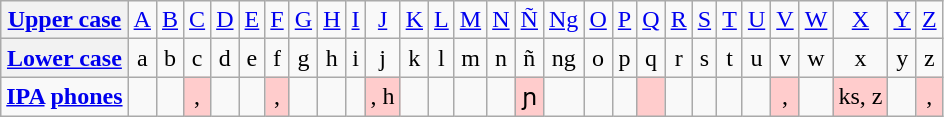<table class="wikitable" style="text-align:center; table-layout:fixed">
<tr>
<th><a href='#'>Upper case</a></th>
<td><a href='#'>A</a></td>
<td><a href='#'>B</a></td>
<td><a href='#'>C</a></td>
<td><a href='#'>D</a></td>
<td><a href='#'>E</a></td>
<td><a href='#'>F</a></td>
<td><a href='#'>G</a></td>
<td><a href='#'>H</a></td>
<td><a href='#'>I</a></td>
<td><a href='#'>J</a></td>
<td><a href='#'>K</a></td>
<td><a href='#'>L</a></td>
<td><a href='#'>M</a></td>
<td><a href='#'>N</a></td>
<td><a href='#'>Ñ</a></td>
<td><a href='#'>Ng</a></td>
<td><a href='#'>O</a></td>
<td><a href='#'>P</a></td>
<td><a href='#'>Q</a></td>
<td><a href='#'>R</a></td>
<td><a href='#'>S</a></td>
<td><a href='#'>T</a></td>
<td><a href='#'>U</a></td>
<td><a href='#'>V</a></td>
<td><a href='#'>W</a></td>
<td><a href='#'>X</a></td>
<td><a href='#'>Y</a></td>
<td><a href='#'>Z</a></td>
</tr>
<tr>
<th><a href='#'>Lower case</a></th>
<td>a</td>
<td>b</td>
<td>c</td>
<td>d</td>
<td>e</td>
<td>f</td>
<td>g</td>
<td>h</td>
<td>i</td>
<td>j</td>
<td>k</td>
<td>l</td>
<td>m</td>
<td>n</td>
<td>ñ</td>
<td>ng</td>
<td>o</td>
<td>p</td>
<td>q</td>
<td>r</td>
<td>s</td>
<td>t</td>
<td>u</td>
<td>v</td>
<td>w</td>
<td>x</td>
<td>y</td>
<td>z</td>
</tr>
<tr>
<td><strong><a href='#'>IPA</a> <a href='#'>phones</a></strong></td>
<td></td>
<td></td>
<td style="background:#fcc;">, </td>
<td></td>
<td></td>
<td style="background:#fcc;">, </td>
<td></td>
<td></td>
<td></td>
<td style="background:#fcc;">, h</td>
<td></td>
<td></td>
<td></td>
<td></td>
<td style="background:#fcc;">ɲ</td>
<td></td>
<td></td>
<td></td>
<td style="background:#fcc;"></td>
<td></td>
<td></td>
<td></td>
<td></td>
<td style="background:#fcc;">, </td>
<td></td>
<td style="background:#fcc;">ks, z</td>
<td></td>
<td style="background:#fcc;">, </td>
</tr>
</table>
